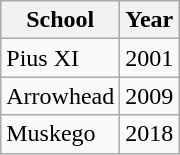<table class="wikitable">
<tr>
<th>School</th>
<th>Year</th>
</tr>
<tr>
<td>Pius XI</td>
<td>2001</td>
</tr>
<tr>
<td>Arrowhead</td>
<td>2009</td>
</tr>
<tr>
<td>Muskego</td>
<td>2018</td>
</tr>
</table>
